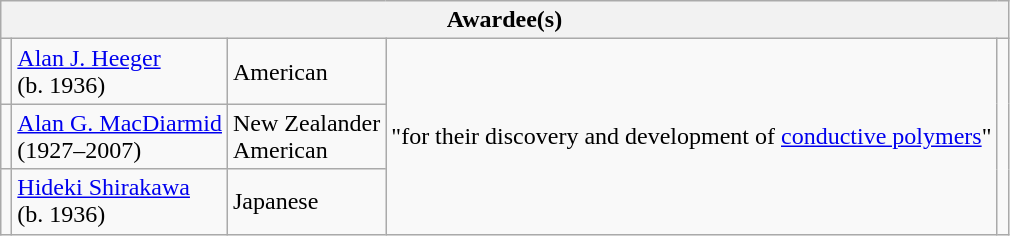<table class="wikitable">
<tr>
<th colspan="5">Awardee(s)</th>
</tr>
<tr>
<td></td>
<td><a href='#'>Alan J. Heeger</a><br>(b. 1936)</td>
<td> American</td>
<td rowspan="3">"for their discovery and development of <a href='#'>conductive polymers</a>"</td>
<td rowspan="3"></td>
</tr>
<tr>
<td></td>
<td><a href='#'>Alan G. MacDiarmid</a><br>(1927–2007)</td>
<td> New Zealander<br> American</td>
</tr>
<tr>
<td></td>
<td><a href='#'>Hideki Shirakawa</a><br>(b. 1936)</td>
<td> Japanese</td>
</tr>
</table>
